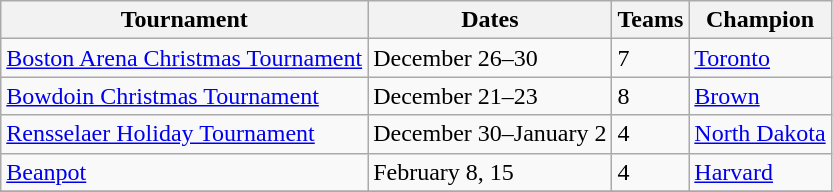<table class="wikitable">
<tr>
<th>Tournament</th>
<th>Dates</th>
<th>Teams</th>
<th>Champion</th>
</tr>
<tr>
<td><a href='#'>Boston Arena Christmas Tournament</a></td>
<td>December 26–30</td>
<td>7</td>
<td><a href='#'>Toronto</a></td>
</tr>
<tr>
<td><a href='#'>Bowdoin Christmas Tournament</a></td>
<td>December 21–23</td>
<td>8</td>
<td><a href='#'>Brown</a></td>
</tr>
<tr>
<td><a href='#'>Rensselaer Holiday Tournament</a></td>
<td>December 30–January 2</td>
<td>4</td>
<td><a href='#'>North Dakota</a></td>
</tr>
<tr>
<td><a href='#'>Beanpot</a></td>
<td>February 8, 15</td>
<td>4</td>
<td><a href='#'>Harvard</a></td>
</tr>
<tr>
</tr>
</table>
